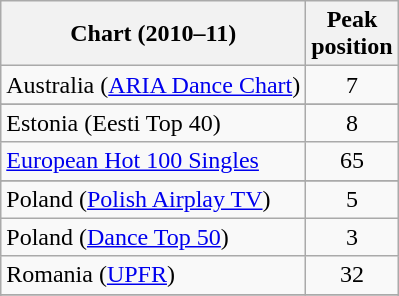<table class="wikitable sortable">
<tr>
<th>Chart (2010–11)</th>
<th>Peak<br>position</th>
</tr>
<tr>
<td>Australia (<a href='#'>ARIA Dance Chart</a>)</td>
<td style="text-align:center;">7</td>
</tr>
<tr>
</tr>
<tr>
</tr>
<tr>
</tr>
<tr>
</tr>
<tr>
</tr>
<tr>
</tr>
<tr>
<td>Estonia (Eesti Top 40)</td>
<td style="text-align:center;">8</td>
</tr>
<tr>
<td><a href='#'>European Hot 100 Singles</a></td>
<td style="text-align:center;">65</td>
</tr>
<tr>
</tr>
<tr>
</tr>
<tr>
</tr>
<tr>
</tr>
<tr>
</tr>
<tr>
</tr>
<tr>
</tr>
<tr>
</tr>
<tr>
<td>Poland (<a href='#'>Polish Airplay TV</a>)</td>
<td style="text-align:center;">5</td>
</tr>
<tr>
<td>Poland (<a href='#'>Dance Top 50</a>)</td>
<td style="text-align:center;">3</td>
</tr>
<tr>
<td>Romania (<a href='#'>UPFR</a>)</td>
<td style="text-align:center;">32</td>
</tr>
<tr>
</tr>
<tr>
</tr>
<tr>
</tr>
<tr>
</tr>
<tr>
</tr>
<tr>
</tr>
<tr>
</tr>
<tr>
</tr>
<tr>
</tr>
<tr>
</tr>
</table>
